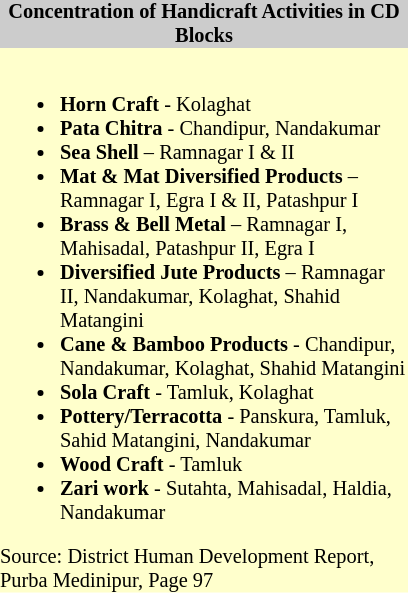<table class="toccolours" style="float: left; margin-right: 1em; font-size: 85%; background:#ffffcc; color:black; width:20em; max-width: 25%;" cellspacing="0" cellpadding="0">
<tr>
<th style="background-color:#cccccc;">Concentration of Handicraft Activities in CD Blocks</th>
</tr>
<tr>
<td style="text-align: left;"><br><ul><li><strong> Horn Craft </strong> - Kolaghat</li><li><strong>Pata Chitra </strong> - Chandipur, Nandakumar</li><li><strong>Sea Shell </strong> – Ramnagar I & II</li><li><strong>Mat & Mat Diversified Products </strong> – Ramnagar I, Egra I & II, Patashpur I</li><li><strong>Brass & Bell Metal </strong> – Ramnagar I, Mahisadal, Patashpur II, Egra I</li><li><strong>Diversified Jute Products </strong> – Ramnagar II, Nandakumar, Kolaghat, Shahid Matangini</li><li><strong>Cane & Bamboo Products </strong> - Chandipur, Nandakumar, Kolaghat, Shahid Matangini</li><li><strong>Sola Craft </strong> - Tamluk, Kolaghat</li><li><strong>Pottery/Terracotta </strong> - Panskura, Tamluk, Sahid Matangini, Nandakumar</li><li><strong>Wood Craft </strong> - Tamluk</li><li><strong>Zari work </strong>- Sutahta, Mahisadal, Haldia, Nandakumar</li></ul>Source: District Human Development Report, Purba Medinipur, Page 97</td>
</tr>
</table>
